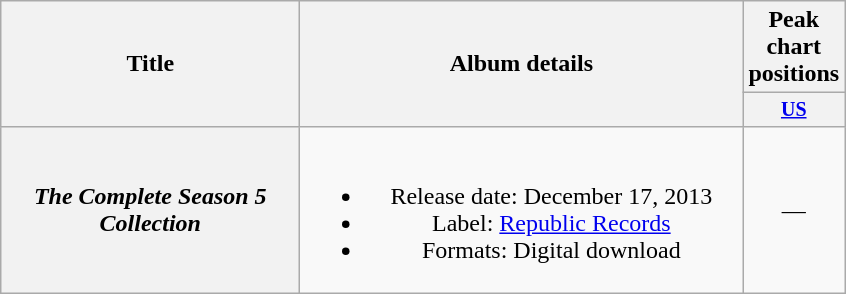<table class="wikitable plainrowheaders" style="text-align:center;">
<tr>
<th rowspan="2" style="width:12em;">Title</th>
<th rowspan="2" style="width:18em;">Album details</th>
<th colspan="1">Peak chart<br>positions</th>
</tr>
<tr style="font-size:smaller;">
<th style="width:45px;"><a href='#'>US</a></th>
</tr>
<tr>
<th scope="row"><em>The Complete Season 5 Collection</em></th>
<td><br><ul><li>Release date: December 17, 2013</li><li>Label: <a href='#'>Republic Records</a></li><li>Formats: Digital download</li></ul></td>
<td>—</td>
</tr>
</table>
